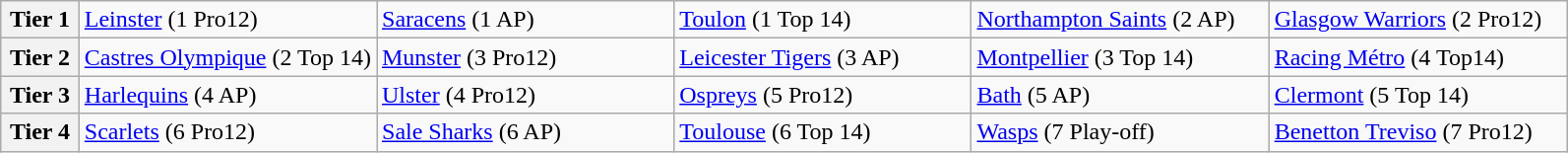<table class="wikitable">
<tr>
<th width=5%>Tier 1</th>
<td width=19%> <a href='#'>Leinster</a> (1 Pro12)</td>
<td width=19%> <a href='#'>Saracens</a> (1 AP)</td>
<td width=19%> <a href='#'>Toulon</a> (1 Top 14)</td>
<td width=19%> <a href='#'>Northampton Saints</a> (2 AP)</td>
<td width=19%> <a href='#'>Glasgow Warriors</a> (2 Pro12)</td>
</tr>
<tr>
<th width=5%>Tier 2</th>
<td width=19%> <a href='#'>Castres Olympique</a> (2 Top 14)</td>
<td width=19%> <a href='#'>Munster</a> (3 Pro12)</td>
<td width=19%> <a href='#'>Leicester Tigers</a> (3 AP)</td>
<td width=19%> <a href='#'>Montpellier</a> (3 Top 14)</td>
<td width=19%> <a href='#'>Racing Métro</a> (4 Top14)</td>
</tr>
<tr>
<th width=5%>Tier 3</th>
<td width=19%> <a href='#'>Harlequins</a> (4 AP)</td>
<td width=19%> <a href='#'>Ulster</a> (4 Pro12)</td>
<td width=19%> <a href='#'>Ospreys</a> (5 Pro12)</td>
<td width=19%> <a href='#'>Bath</a> (5 AP)</td>
<td width=19%> <a href='#'>Clermont</a> (5 Top 14)</td>
</tr>
<tr>
<th width=5%>Tier 4</th>
<td width=19%> <a href='#'>Scarlets</a> (6 Pro12)</td>
<td width=19%> <a href='#'>Sale Sharks</a> (6 AP)</td>
<td width=19%> <a href='#'>Toulouse</a> (6 Top 14)</td>
<td width=19%> <a href='#'>Wasps</a> (7 Play-off)</td>
<td width=19%> <a href='#'>Benetton Treviso</a> (7 Pro12)</td>
</tr>
</table>
